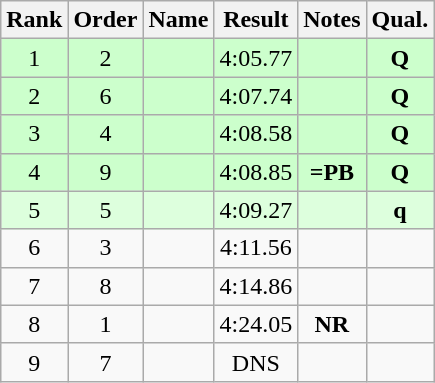<table class="wikitable sortable" style="text-align:center">
<tr>
<th>Rank</th>
<th>Order</th>
<th>Name</th>
<th>Result</th>
<th>Notes</th>
<th>Qual.</th>
</tr>
<tr style="background:#cfc;">
<td>1</td>
<td>2</td>
<td align="left"></td>
<td>4:05.77</td>
<td></td>
<td><strong>Q</strong></td>
</tr>
<tr style="background:#cfc;">
<td>2</td>
<td>6</td>
<td align="left"></td>
<td>4:07.74</td>
<td></td>
<td><strong>Q</strong></td>
</tr>
<tr style="background:#cfc;">
<td>3</td>
<td>4</td>
<td align="left"></td>
<td>4:08.58</td>
<td></td>
<td><strong>Q</strong></td>
</tr>
<tr style="background:#cfc;">
<td>4</td>
<td>9</td>
<td align="left"></td>
<td>4:08.85</td>
<td><strong>=PB</strong></td>
<td><strong>Q</strong></td>
</tr>
<tr style="background:#dfd;">
<td>5</td>
<td>5</td>
<td align="left"></td>
<td>4:09.27</td>
<td></td>
<td><strong>q</strong></td>
</tr>
<tr>
<td>6</td>
<td>3</td>
<td align="left"></td>
<td>4:11.56</td>
<td></td>
<td></td>
</tr>
<tr>
<td>7</td>
<td>8</td>
<td align="left"></td>
<td>4:14.86</td>
<td></td>
<td></td>
</tr>
<tr>
<td>8</td>
<td>1</td>
<td align="left"></td>
<td>4:24.05</td>
<td><strong>NR</strong></td>
<td></td>
</tr>
<tr>
<td>9</td>
<td>7</td>
<td align="left"></td>
<td>DNS</td>
<td></td>
<td></td>
</tr>
</table>
